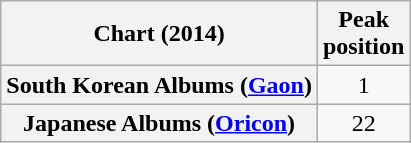<table class="wikitable plainrowheaders" style="text-align:center;">
<tr>
<th>Chart (2014)</th>
<th>Peak<br>position</th>
</tr>
<tr>
<th scope="row">South Korean Albums (<a href='#'>Gaon</a>)</th>
<td>1</td>
</tr>
<tr>
<th scope="row">Japanese Albums (<a href='#'>Oricon</a>)</th>
<td>22</td>
</tr>
</table>
